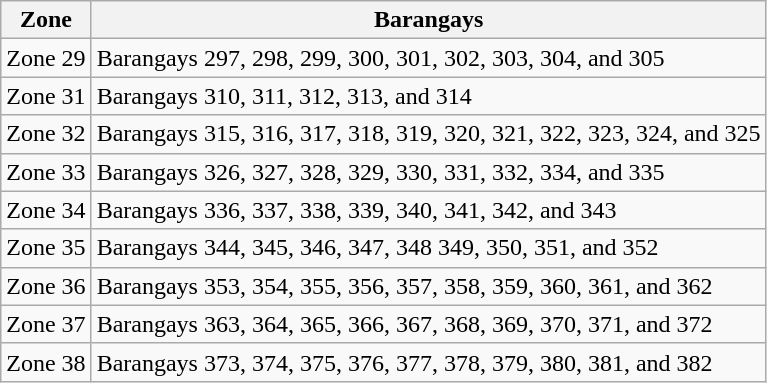<table class="wikitable">
<tr>
<th><strong>Zone</strong></th>
<th><strong>Barangays</strong></th>
</tr>
<tr>
<td>Zone  29</td>
<td>Barangays  297, 298, 299, 300, 301, 302, 303, 304, and 305</td>
</tr>
<tr>
<td>Zone  31</td>
<td>Barangays 310, 311, 312, 313, and 314</td>
</tr>
<tr>
<td>Zone  32</td>
<td>Barangays 315, 316, 317, 318, 319, 320, 321, 322, 323, 324, and 325</td>
</tr>
<tr>
<td>Zone  33</td>
<td>Barangays 326, 327, 328, 329, 330, 331, 332, 334, and 335</td>
</tr>
<tr>
<td>Zone  34</td>
<td>Barangays 336, 337, 338, 339, 340, 341, 342, and 343</td>
</tr>
<tr>
<td>Zone  35</td>
<td>Barangays 344, 345, 346, 347, 348 349, 350, 351, and 352</td>
</tr>
<tr>
<td>Zone  36</td>
<td>Barangays 353, 354, 355, 356, 357, 358, 359, 360, 361, and 362</td>
</tr>
<tr>
<td>Zone  37</td>
<td>Barangays 363, 364, 365, 366, 367, 368, 369, 370, 371, and 372</td>
</tr>
<tr>
<td>Zone  38</td>
<td>Barangays 373, 374, 375, 376, 377, 378, 379, 380, 381, and 382</td>
</tr>
</table>
